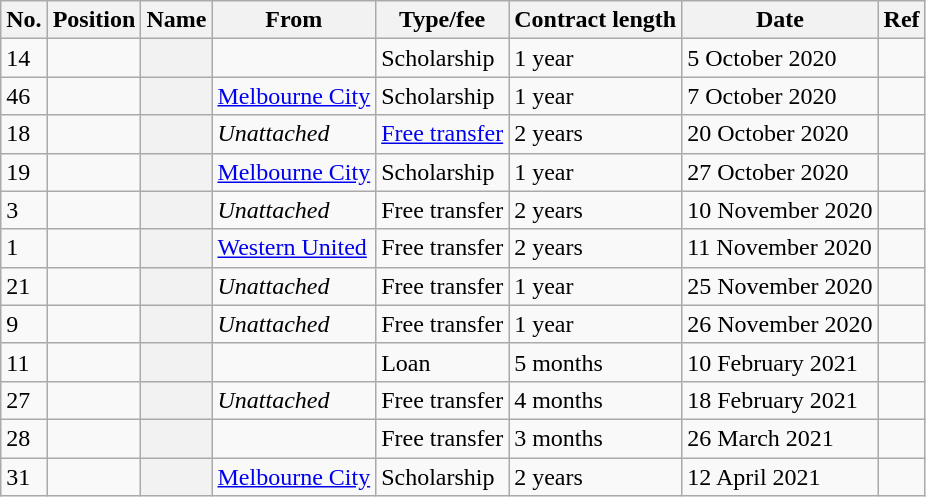<table class="wikitable plainrowheaders sortable" style="text-align:center; text-align:left">
<tr>
<th scope="col">No.</th>
<th scope="col">Position</th>
<th scope="col">Name</th>
<th scope="col">From</th>
<th scope="col">Type/fee</th>
<th scope="col">Contract length</th>
<th scope="col">Date</th>
<th scope="col" class="unsortable">Ref</th>
</tr>
<tr>
<td>14</td>
<td></td>
<th scope="row"></th>
<td></td>
<td>Scholarship</td>
<td>1 year</td>
<td>5 October 2020</td>
<td></td>
</tr>
<tr>
<td>46</td>
<td></td>
<th scope="row"></th>
<td><a href='#'>Melbourne City</a></td>
<td>Scholarship</td>
<td>1 year</td>
<td>7 October 2020</td>
<td></td>
</tr>
<tr>
<td>18</td>
<td></td>
<th scope="row"></th>
<td><em>Unattached</em></td>
<td><a href='#'>Free transfer</a></td>
<td>2 years</td>
<td>20 October 2020</td>
<td></td>
</tr>
<tr>
<td>19</td>
<td></td>
<th scope="row"></th>
<td><a href='#'>Melbourne City</a></td>
<td>Scholarship</td>
<td>1 year</td>
<td>27 October 2020</td>
<td></td>
</tr>
<tr>
<td>3</td>
<td></td>
<th scope="row"></th>
<td><em>Unattached</em></td>
<td>Free transfer</td>
<td>2 years</td>
<td>10 November 2020</td>
<td></td>
</tr>
<tr>
<td>1</td>
<td></td>
<th scope="row"></th>
<td><a href='#'>Western United</a></td>
<td>Free transfer</td>
<td>2 years</td>
<td>11 November 2020</td>
<td></td>
</tr>
<tr>
<td>21</td>
<td></td>
<th scope="row"></th>
<td><em>Unattached</em></td>
<td>Free transfer</td>
<td>1 year</td>
<td>25 November 2020</td>
<td></td>
</tr>
<tr>
<td>9</td>
<td></td>
<th scope="row"></th>
<td><em>Unattached</em></td>
<td>Free transfer</td>
<td>1 year</td>
<td>26 November 2020</td>
<td></td>
</tr>
<tr>
<td>11</td>
<td></td>
<th scope="row"></th>
<td></td>
<td>Loan</td>
<td>5 months</td>
<td>10 February 2021</td>
<td></td>
</tr>
<tr>
<td>27</td>
<td></td>
<th scope="row"></th>
<td><em>Unattached</em></td>
<td>Free transfer</td>
<td>4 months</td>
<td>18 February 2021</td>
<td></td>
</tr>
<tr>
<td>28</td>
<td></td>
<th scope="row"></th>
<td></td>
<td>Free transfer</td>
<td>3 months</td>
<td>26 March 2021</td>
<td></td>
</tr>
<tr>
<td>31</td>
<td></td>
<th scope="row"></th>
<td><a href='#'>Melbourne City</a></td>
<td>Scholarship</td>
<td>2 years</td>
<td>12 April 2021</td>
<td></td>
</tr>
</table>
